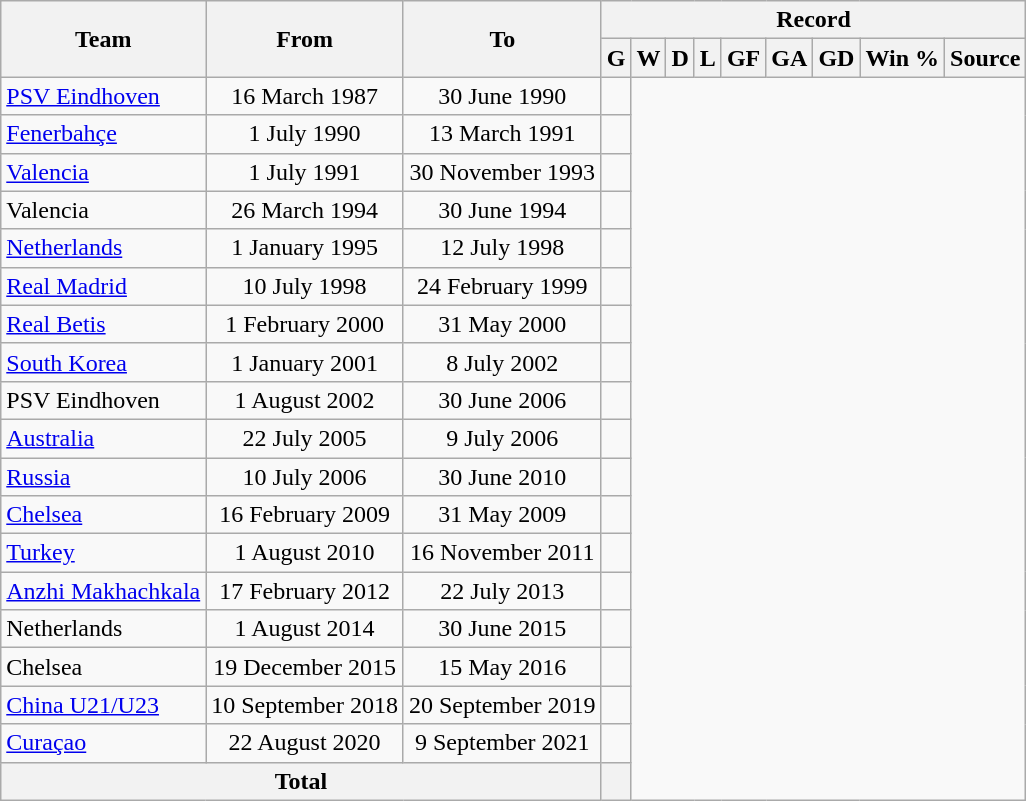<table class="wikitable sortable" style="text-align: center">
<tr>
<th rowspan="2">Team</th>
<th rowspan="2">From</th>
<th rowspan="2">To</th>
<th colspan="9">Record</th>
</tr>
<tr>
<th>G</th>
<th>W</th>
<th>D</th>
<th>L</th>
<th>GF</th>
<th>GA</th>
<th>GD</th>
<th>Win %</th>
<th>Source</th>
</tr>
<tr>
<td align=left><a href='#'>PSV Eindhoven</a></td>
<td>16 March 1987</td>
<td>30 June 1990<br></td>
<td align=left></td>
</tr>
<tr>
<td align=left><a href='#'>Fenerbahçe</a></td>
<td>1 July 1990</td>
<td>13 March 1991<br></td>
<td align=left></td>
</tr>
<tr>
<td align=left><a href='#'>Valencia</a></td>
<td>1 July 1991</td>
<td>30 November 1993<br></td>
<td align=left></td>
</tr>
<tr>
<td align=left>Valencia</td>
<td>26 March 1994</td>
<td>30 June 1994<br></td>
<td align=left></td>
</tr>
<tr>
<td align=left><a href='#'>Netherlands</a></td>
<td>1 January 1995</td>
<td>12 July 1998<br></td>
<td align=left></td>
</tr>
<tr>
<td align=left><a href='#'>Real Madrid</a></td>
<td>10 July 1998</td>
<td>24 February 1999<br></td>
<td align=left></td>
</tr>
<tr>
<td align=left><a href='#'>Real Betis</a></td>
<td>1 February 2000</td>
<td>31 May 2000<br></td>
<td align=left></td>
</tr>
<tr>
<td align=left><a href='#'>South Korea</a></td>
<td>1 January 2001</td>
<td>8 July 2002<br></td>
<td align=left></td>
</tr>
<tr>
<td align=left>PSV Eindhoven</td>
<td>1 August 2002</td>
<td>30 June 2006<br></td>
<td align=left></td>
</tr>
<tr>
<td align=left><a href='#'>Australia</a></td>
<td>22 July 2005</td>
<td>9 July 2006<br></td>
<td align=left></td>
</tr>
<tr>
<td align=left><a href='#'>Russia</a></td>
<td>10 July 2006</td>
<td>30 June 2010<br></td>
<td align=left></td>
</tr>
<tr>
<td align=left><a href='#'>Chelsea</a></td>
<td>16 February 2009</td>
<td>31 May 2009<br></td>
<td align=left></td>
</tr>
<tr>
<td align=left><a href='#'>Turkey</a></td>
<td>1 August 2010</td>
<td>16 November 2011<br></td>
<td align=left></td>
</tr>
<tr>
<td align=left><a href='#'>Anzhi Makhachkala</a></td>
<td>17 February 2012</td>
<td>22 July 2013<br></td>
<td align=left></td>
</tr>
<tr>
<td align=left>Netherlands</td>
<td>1 August 2014</td>
<td>30 June 2015<br></td>
<td align=left></td>
</tr>
<tr>
<td align=left>Chelsea</td>
<td>19 December 2015</td>
<td>15 May 2016<br></td>
<td align=left></td>
</tr>
<tr>
<td align=left><a href='#'>China U21/U23</a></td>
<td>10 September 2018</td>
<td>20 September 2019<br></td>
<td align=left></td>
</tr>
<tr>
<td align=left><a href='#'>Curaçao</a></td>
<td>22 August 2020</td>
<td>9 September 2021<br></td>
<td align=left></td>
</tr>
<tr>
<th colspan="3">Total<br></th>
<th></th>
</tr>
</table>
